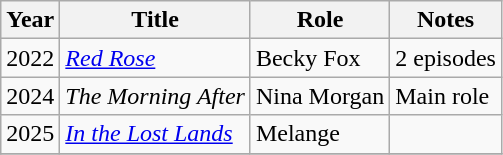<table class="wikitable unsortable">
<tr>
<th>Year</th>
<th>Title</th>
<th>Role</th>
<th>Notes</th>
</tr>
<tr>
<td>2022</td>
<td><em><a href='#'>Red Rose</a></em></td>
<td>Becky Fox</td>
<td>2 episodes</td>
</tr>
<tr>
<td>2024</td>
<td><em>The Morning After</em></td>
<td>Nina Morgan</td>
<td>Main role</td>
</tr>
<tr>
<td>2025</td>
<td><em><a href='#'>In the Lost Lands</a></em></td>
<td>Melange</td>
<td></td>
</tr>
<tr>
</tr>
</table>
